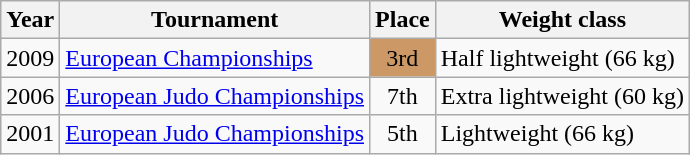<table class=wikitable>
<tr>
<th>Year</th>
<th>Tournament</th>
<th>Place</th>
<th>Weight class</th>
</tr>
<tr>
<td>2009</td>
<td><a href='#'>European Championships</a></td>
<td bgcolor="cc9966" align="center">3rd</td>
<td>Half lightweight (66 kg)</td>
</tr>
<tr>
<td>2006</td>
<td><a href='#'>European Judo Championships</a></td>
<td align="center">7th</td>
<td>Extra lightweight (60 kg)</td>
</tr>
<tr>
<td>2001</td>
<td><a href='#'>European Judo Championships</a></td>
<td align="center">5th</td>
<td>Lightweight (66 kg)</td>
</tr>
</table>
